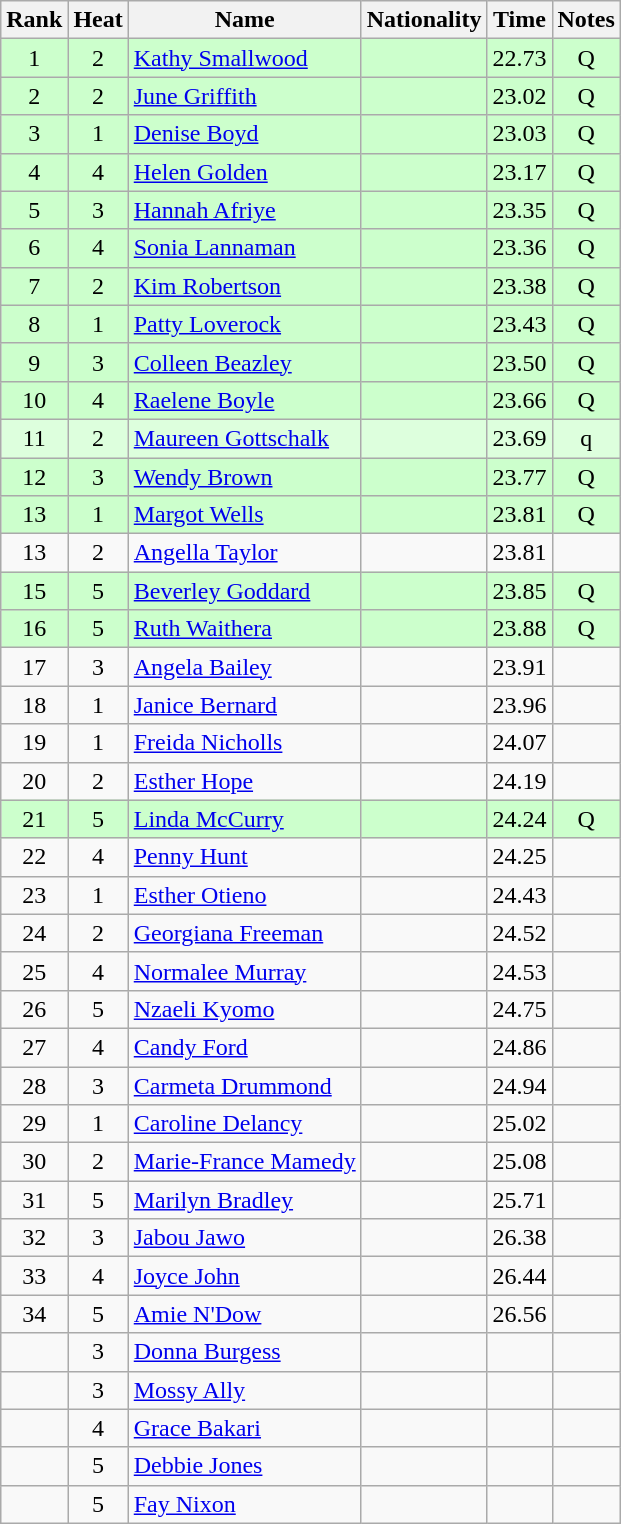<table class="wikitable sortable" style="text-align:center">
<tr>
<th>Rank</th>
<th>Heat</th>
<th>Name</th>
<th>Nationality</th>
<th>Time</th>
<th>Notes</th>
</tr>
<tr bgcolor=ccffcc>
<td>1</td>
<td>2</td>
<td align=left><a href='#'>Kathy Smallwood</a></td>
<td align=left></td>
<td>22.73</td>
<td>Q</td>
</tr>
<tr bgcolor=ccffcc>
<td>2</td>
<td>2</td>
<td align=left><a href='#'>June Griffith</a></td>
<td align=left></td>
<td>23.02</td>
<td>Q</td>
</tr>
<tr bgcolor=ccffcc>
<td>3</td>
<td>1</td>
<td align=left><a href='#'>Denise Boyd</a></td>
<td align=left></td>
<td>23.03</td>
<td>Q</td>
</tr>
<tr bgcolor=ccffcc>
<td>4</td>
<td>4</td>
<td align=left><a href='#'>Helen Golden</a></td>
<td align=left></td>
<td>23.17</td>
<td>Q</td>
</tr>
<tr bgcolor=ccffcc>
<td>5</td>
<td>3</td>
<td align=left><a href='#'>Hannah Afriye</a></td>
<td align=left></td>
<td>23.35</td>
<td>Q</td>
</tr>
<tr bgcolor=ccffcc>
<td>6</td>
<td>4</td>
<td align=left><a href='#'>Sonia Lannaman</a></td>
<td align=left></td>
<td>23.36</td>
<td>Q</td>
</tr>
<tr bgcolor=ccffcc>
<td>7</td>
<td>2</td>
<td align=left><a href='#'>Kim Robertson</a></td>
<td align=left></td>
<td>23.38</td>
<td>Q</td>
</tr>
<tr bgcolor=ccffcc>
<td>8</td>
<td>1</td>
<td align=left><a href='#'>Patty Loverock</a></td>
<td align=left></td>
<td>23.43</td>
<td>Q</td>
</tr>
<tr bgcolor=ccffcc>
<td>9</td>
<td>3</td>
<td align=left><a href='#'>Colleen Beazley</a></td>
<td align=left></td>
<td>23.50</td>
<td>Q</td>
</tr>
<tr bgcolor=ccffcc>
<td>10</td>
<td>4</td>
<td align=left><a href='#'>Raelene Boyle</a></td>
<td align=left></td>
<td>23.66</td>
<td>Q</td>
</tr>
<tr bgcolor=ddffdd>
<td>11</td>
<td>2</td>
<td align=left><a href='#'>Maureen Gottschalk</a></td>
<td align=left></td>
<td>23.69</td>
<td>q</td>
</tr>
<tr bgcolor=ccffcc>
<td>12</td>
<td>3</td>
<td align=left><a href='#'>Wendy Brown</a></td>
<td align=left></td>
<td>23.77</td>
<td>Q</td>
</tr>
<tr bgcolor=ccffcc>
<td>13</td>
<td>1</td>
<td align=left><a href='#'>Margot Wells</a></td>
<td align=left></td>
<td>23.81</td>
<td>Q</td>
</tr>
<tr>
<td>13</td>
<td>2</td>
<td align=left><a href='#'>Angella Taylor</a></td>
<td align=left></td>
<td>23.81</td>
<td></td>
</tr>
<tr bgcolor=ccffcc>
<td>15</td>
<td>5</td>
<td align=left><a href='#'>Beverley Goddard</a></td>
<td align=left></td>
<td>23.85</td>
<td>Q</td>
</tr>
<tr bgcolor=ccffcc>
<td>16</td>
<td>5</td>
<td align=left><a href='#'>Ruth Waithera</a></td>
<td align=left></td>
<td>23.88</td>
<td>Q</td>
</tr>
<tr>
<td>17</td>
<td>3</td>
<td align=left><a href='#'>Angela Bailey</a></td>
<td align=left></td>
<td>23.91</td>
<td></td>
</tr>
<tr>
<td>18</td>
<td>1</td>
<td align=left><a href='#'>Janice Bernard</a></td>
<td align=left></td>
<td>23.96</td>
<td></td>
</tr>
<tr>
<td>19</td>
<td>1</td>
<td align=left><a href='#'>Freida Nicholls</a></td>
<td align=left></td>
<td>24.07</td>
<td></td>
</tr>
<tr>
<td>20</td>
<td>2</td>
<td align=left><a href='#'>Esther Hope</a></td>
<td align=left></td>
<td>24.19</td>
<td></td>
</tr>
<tr bgcolor=ccffcc>
<td>21</td>
<td>5</td>
<td align=left><a href='#'>Linda McCurry</a></td>
<td align=left></td>
<td>24.24</td>
<td>Q</td>
</tr>
<tr>
<td>22</td>
<td>4</td>
<td align=left><a href='#'>Penny Hunt</a></td>
<td align=left></td>
<td>24.25</td>
<td></td>
</tr>
<tr>
<td>23</td>
<td>1</td>
<td align=left><a href='#'>Esther Otieno</a></td>
<td align=left></td>
<td>24.43</td>
<td></td>
</tr>
<tr>
<td>24</td>
<td>2</td>
<td align=left><a href='#'>Georgiana Freeman</a></td>
<td align=left></td>
<td>24.52</td>
<td></td>
</tr>
<tr>
<td>25</td>
<td>4</td>
<td align=left><a href='#'>Normalee Murray</a></td>
<td align=left></td>
<td>24.53</td>
<td></td>
</tr>
<tr>
<td>26</td>
<td>5</td>
<td align=left><a href='#'>Nzaeli Kyomo</a></td>
<td align=left></td>
<td>24.75</td>
<td></td>
</tr>
<tr>
<td>27</td>
<td>4</td>
<td align=left><a href='#'>Candy Ford</a></td>
<td align=left></td>
<td>24.86</td>
<td></td>
</tr>
<tr>
<td>28</td>
<td>3</td>
<td align=left><a href='#'>Carmeta Drummond</a></td>
<td align=left></td>
<td>24.94</td>
<td></td>
</tr>
<tr>
<td>29</td>
<td>1</td>
<td align=left><a href='#'>Caroline Delancy</a></td>
<td align=left></td>
<td>25.02</td>
<td></td>
</tr>
<tr>
<td>30</td>
<td>2</td>
<td align=left><a href='#'>Marie-France Mamedy</a></td>
<td align=left></td>
<td>25.08</td>
<td></td>
</tr>
<tr>
<td>31</td>
<td>5</td>
<td align=left><a href='#'>Marilyn Bradley</a></td>
<td align=left></td>
<td>25.71</td>
<td></td>
</tr>
<tr>
<td>32</td>
<td>3</td>
<td align=left><a href='#'>Jabou Jawo</a></td>
<td align=left></td>
<td>26.38</td>
<td></td>
</tr>
<tr>
<td>33</td>
<td>4</td>
<td align=left><a href='#'>Joyce John</a></td>
<td align=left></td>
<td>26.44</td>
<td></td>
</tr>
<tr>
<td>34</td>
<td>5</td>
<td align=left><a href='#'>Amie N'Dow</a></td>
<td align=left></td>
<td>26.56</td>
<td></td>
</tr>
<tr>
<td></td>
<td>3</td>
<td align=left><a href='#'>Donna Burgess</a></td>
<td align=left></td>
<td></td>
<td></td>
</tr>
<tr>
<td></td>
<td>3</td>
<td align=left><a href='#'>Mossy Ally</a></td>
<td align=left></td>
<td></td>
<td></td>
</tr>
<tr>
<td></td>
<td>4</td>
<td align=left><a href='#'>Grace Bakari</a></td>
<td align=left></td>
<td></td>
<td></td>
</tr>
<tr>
<td></td>
<td>5</td>
<td align=left><a href='#'>Debbie Jones</a></td>
<td align=left></td>
<td></td>
<td></td>
</tr>
<tr>
<td></td>
<td>5</td>
<td align=left><a href='#'>Fay Nixon</a></td>
<td align=left></td>
<td></td>
<td></td>
</tr>
</table>
